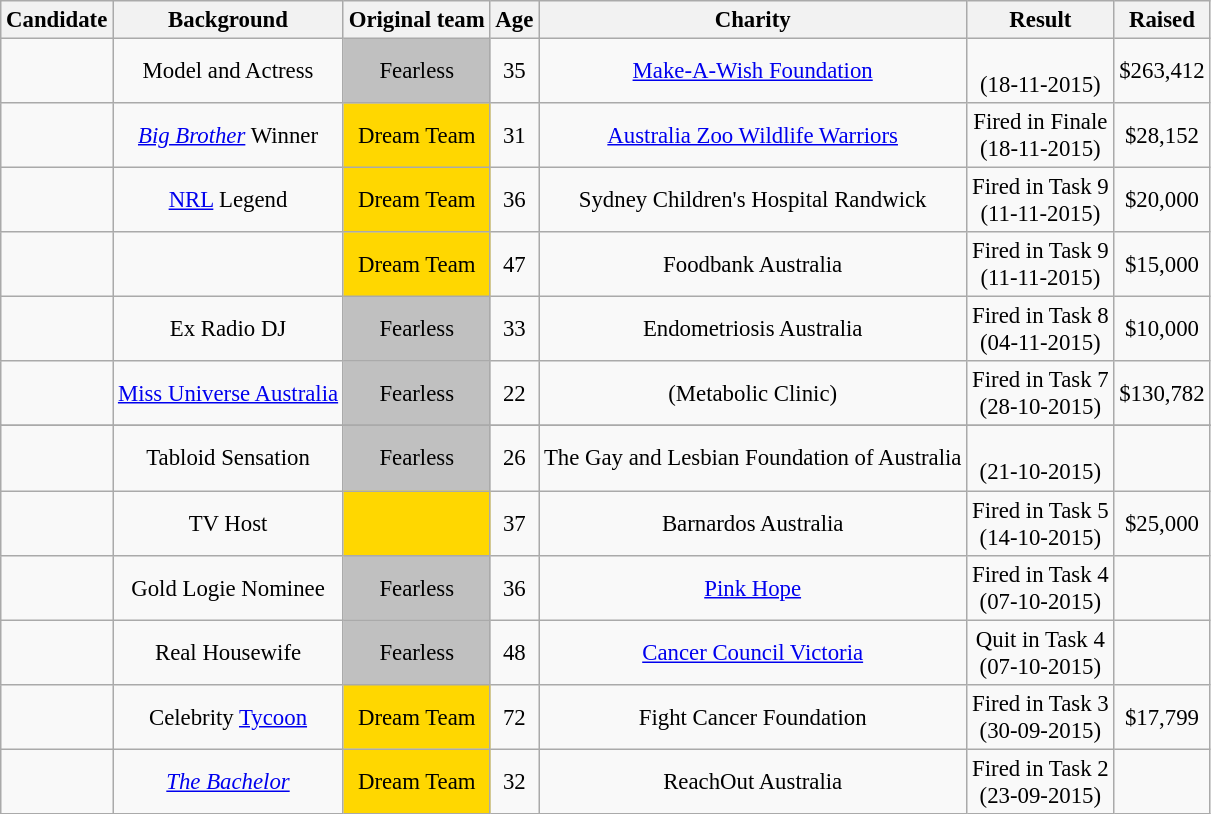<table class= "wikitable" align=center border="2" cellpadding="3" cellspacing="0" style="text-align: center; font-size:95%">
<tr>
<th>Candidate</th>
<th>Background</th>
<th>Original team</th>
<th>Age</th>
<th>Charity</th>
<th>Result</th>
<th>Raised</th>
</tr>
<tr>
<td></td>
<td>Model and Actress</td>
<td style="text-align:center; background:silver;">Fearless</td>
<td align="center">35</td>
<td><a href='#'>Make-A-Wish Foundation</a></td>
<td><br>(18-11-2015)</td>
<td>$263,412</td>
</tr>
<tr>
<td></td>
<td><em><a href='#'>Big Brother</a></em> Winner</td>
<td style="text-align:center; background:gold;">Dream Team</td>
<td align="center">31</td>
<td><a href='#'>Australia Zoo Wildlife Warriors</a></td>
<td>Fired in Finale<br>(18-11-2015)</td>
<td>$28,152</td>
</tr>
<tr>
<td></td>
<td><a href='#'>NRL</a> Legend</td>
<td style="text-align:center; background:gold;">Dream Team</td>
<td align="center">36</td>
<td>Sydney Children's Hospital Randwick</td>
<td>Fired in Task 9<br>(11-11-2015)</td>
<td>$20,000</td>
</tr>
<tr>
<td></td>
<td></td>
<td style="text-align:center; background:gold;">Dream Team</td>
<td>47</td>
<td>Foodbank Australia</td>
<td>Fired in Task 9<br>(11-11-2015)</td>
<td>$15,000</td>
</tr>
<tr>
<td></td>
<td>Ex Radio DJ</td>
<td style="text-align:center; background:silver;">Fearless</td>
<td align="center">33</td>
<td>Endometriosis Australia</td>
<td>Fired in Task 8<br>(04-11-2015)</td>
<td>$10,000</td>
</tr>
<tr>
<td></td>
<td><a href='#'>Miss Universe Australia</a></td>
<td style="text-align:center; background:silver;">Fearless</td>
<td align="center">22</td>
<td> (Metabolic Clinic)</td>
<td>Fired in Task 7<br>(28-10-2015)</td>
<td>$130,782</td>
</tr>
<tr>
</tr>
<tr style="text-align:center;">
<td></td>
<td>Tabloid Sensation</td>
<td style="text-align:center; background:silver;">Fearless</td>
<td align="center">26</td>
<td>The Gay and Lesbian Foundation of Australia</td>
<td><br>(21-10-2015)</td>
<td></td>
</tr>
<tr>
<td></td>
<td>TV Host</td>
<td style="text-align:center; background:gold;"></td>
<td align="center">37</td>
<td>Barnardos Australia</td>
<td>Fired in Task 5<br>(14-10-2015)</td>
<td>$25,000</td>
</tr>
<tr>
<td></td>
<td>Gold Logie Nominee</td>
<td style="text-align:center; background:silver;">Fearless</td>
<td align="center">36</td>
<td><a href='#'>Pink Hope</a></td>
<td>Fired in Task 4<br>(07-10-2015)</td>
<td></td>
</tr>
<tr>
<td></td>
<td>Real Housewife</td>
<td style="text-align:center; background:silver;">Fearless</td>
<td align="center">48</td>
<td><a href='#'>Cancer Council Victoria</a></td>
<td>Quit in Task 4<br>(07-10-2015)</td>
<td></td>
</tr>
<tr>
<td></td>
<td>Celebrity <a href='#'>Tycoon</a></td>
<td style="text-align:center; background:gold;">Dream Team</td>
<td align="center">72</td>
<td>Fight Cancer Foundation</td>
<td>Fired in Task 3<br>(30-09-2015)</td>
<td>$17,799</td>
</tr>
<tr>
<td></td>
<td><em><a href='#'>The Bachelor</a></em></td>
<td style="text-align:center; background:gold;">Dream Team</td>
<td align="center">32</td>
<td>ReachOut Australia</td>
<td>Fired in Task 2<br>(23-09-2015)</td>
<td></td>
</tr>
</table>
